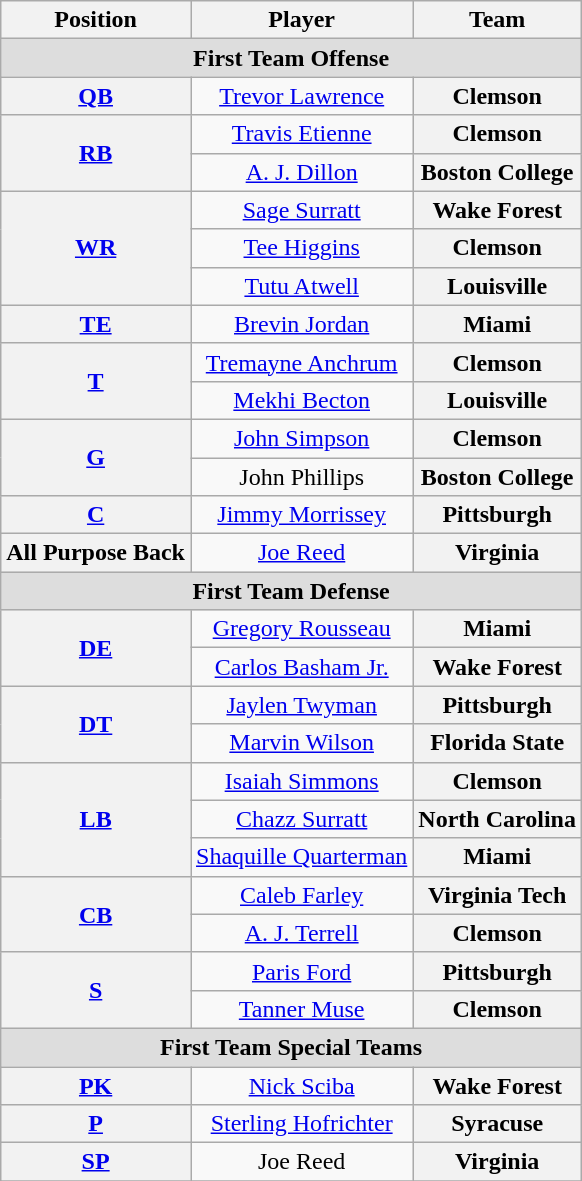<table class="wikitable">
<tr>
<th>Position</th>
<th>Player</th>
<th>Team</th>
</tr>
<tr>
<td colspan="4" style="text-align:center; background:#ddd;"><strong>First Team Offense</strong></td>
</tr>
<tr style="text-align:center;">
<th rowspan="1"><a href='#'>QB</a></th>
<td><a href='#'>Trevor Lawrence</a></td>
<th style=>Clemson</th>
</tr>
<tr style="text-align:center;">
<th rowspan="2"><a href='#'>RB</a></th>
<td><a href='#'>Travis Etienne</a></td>
<th style=>Clemson</th>
</tr>
<tr style="text-align:center;">
<td><a href='#'>A. J. Dillon</a></td>
<th style=>Boston College</th>
</tr>
<tr style="text-align:center;">
<th rowspan="3"><a href='#'>WR</a></th>
<td><a href='#'>Sage Surratt</a></td>
<th style=>Wake Forest</th>
</tr>
<tr style="text-align:center;">
<td><a href='#'>Tee Higgins</a></td>
<th style=>Clemson</th>
</tr>
<tr style="text-align:center;">
<td><a href='#'>Tutu Atwell</a></td>
<th style=>Louisville</th>
</tr>
<tr style="text-align:center;">
<th rowspan="1"><a href='#'>TE</a></th>
<td><a href='#'>Brevin Jordan</a></td>
<th style=>Miami</th>
</tr>
<tr style="text-align:center;">
<th rowspan="2"><a href='#'>T</a></th>
<td><a href='#'>Tremayne Anchrum</a></td>
<th style=>Clemson</th>
</tr>
<tr style="text-align:center;">
<td><a href='#'>Mekhi Becton</a></td>
<th style=>Louisville</th>
</tr>
<tr style="text-align:center;">
<th rowspan="2"><a href='#'>G</a></th>
<td><a href='#'>John Simpson</a></td>
<th style=>Clemson</th>
</tr>
<tr style="text-align:center;">
<td>John Phillips</td>
<th style=>Boston College</th>
</tr>
<tr style="text-align:center;">
<th rowspan="1"><a href='#'>C</a></th>
<td><a href='#'>Jimmy Morrissey</a></td>
<th style=>Pittsburgh</th>
</tr>
<tr style="text-align:center;">
<th rowspan="1">All Purpose Back</th>
<td><a href='#'>Joe Reed</a></td>
<th style=>Virginia</th>
</tr>
<tr style="text-align:center;">
<td colspan="4" style="text-align:center; background:#ddd;"><strong>First Team Defense</strong></td>
</tr>
<tr style="text-align:center;">
<th rowspan="2"><a href='#'>DE</a></th>
<td><a href='#'>Gregory Rousseau</a></td>
<th style=>Miami</th>
</tr>
<tr style="text-align:center;">
<td><a href='#'>Carlos Basham Jr.</a></td>
<th style=>Wake Forest</th>
</tr>
<tr style="text-align:center;">
<th rowspan="2"><a href='#'>DT</a></th>
<td><a href='#'>Jaylen Twyman</a></td>
<th style=>Pittsburgh</th>
</tr>
<tr style="text-align:center;">
<td><a href='#'>Marvin Wilson</a></td>
<th style=>Florida State</th>
</tr>
<tr style="text-align:center;">
<th rowspan="3"><a href='#'>LB</a></th>
<td><a href='#'>Isaiah Simmons</a></td>
<th style=>Clemson</th>
</tr>
<tr style="text-align:center;">
<td><a href='#'>Chazz Surratt</a></td>
<th style=>North Carolina</th>
</tr>
<tr style="text-align:center;">
<td><a href='#'>Shaquille Quarterman</a></td>
<th style=>Miami</th>
</tr>
<tr style="text-align:center;">
<th rowspan="2"><a href='#'>CB</a></th>
<td><a href='#'>Caleb Farley</a></td>
<th style=>Virginia Tech</th>
</tr>
<tr style="text-align:center;">
<td><a href='#'>A. J. Terrell</a></td>
<th style=>Clemson</th>
</tr>
<tr style="text-align:center;">
<th rowspan="2"><a href='#'>S</a></th>
<td><a href='#'>Paris Ford</a></td>
<th style=>Pittsburgh</th>
</tr>
<tr style="text-align:center;">
<td><a href='#'>Tanner Muse</a></td>
<th style=>Clemson</th>
</tr>
<tr>
<td colspan="4" style="text-align:center; background:#ddd;"><strong>First Team Special Teams</strong></td>
</tr>
<tr style="text-align:center;">
<th rowspan="1"><a href='#'>PK</a></th>
<td><a href='#'>Nick Sciba</a></td>
<th style=>Wake Forest</th>
</tr>
<tr style="text-align:center;">
<th rowspan="1"><a href='#'>P</a></th>
<td><a href='#'>Sterling Hofrichter</a></td>
<th style=>Syracuse</th>
</tr>
<tr style="text-align:center;">
<th rowspan="1"><a href='#'>SP</a></th>
<td>Joe Reed</td>
<th style=>Virginia</th>
</tr>
<tr>
</tr>
</table>
